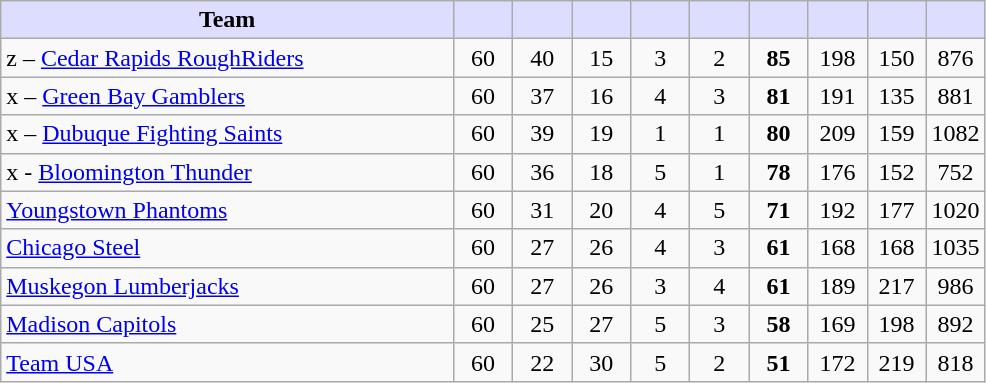<table class="wikitable" style="text-align:center">
<tr>
<th style="background:#ddf; width:46%;">Team</th>
<th style="background:#ddf; width:6%;"></th>
<th style="background:#ddf; width:6%;"></th>
<th style="background:#ddf; width:6%;"></th>
<th style="background:#ddf; width:6%;"></th>
<th style="background:#ddf; width:6%;"></th>
<th style="background:#ddf; width:6%;"></th>
<th style="background:#ddf; width:6%;"></th>
<th style="background:#ddf; width:6%;"></th>
<th style="background:#ddf; width:6%;"></th>
</tr>
<tr>
<td align=left>z – <a href='#'>Cedar Rapids RoughRiders</a></td>
<td>60</td>
<td>40</td>
<td>15</td>
<td>3</td>
<td>2</td>
<td><strong>85</strong></td>
<td>198</td>
<td>150</td>
<td>876</td>
</tr>
<tr>
<td align=left>x – <a href='#'>Green Bay Gamblers</a></td>
<td>60</td>
<td>37</td>
<td>16</td>
<td>4</td>
<td>3</td>
<td><strong>81</strong></td>
<td>191</td>
<td>135</td>
<td>881</td>
</tr>
<tr>
<td align=left>x – <a href='#'>Dubuque Fighting Saints</a></td>
<td>60</td>
<td>39</td>
<td>19</td>
<td>1</td>
<td>1</td>
<td><strong>80</strong></td>
<td>209</td>
<td>159</td>
<td>1082</td>
</tr>
<tr>
<td align=left>x - <a href='#'>Bloomington Thunder</a></td>
<td>60</td>
<td>36</td>
<td>18</td>
<td>5</td>
<td>1</td>
<td><strong>78</strong></td>
<td>176</td>
<td>152</td>
<td>752</td>
</tr>
<tr>
<td align=left><a href='#'>Youngstown Phantoms</a></td>
<td>60</td>
<td>31</td>
<td>20</td>
<td>4</td>
<td>5</td>
<td><strong>71</strong></td>
<td>192</td>
<td>177</td>
<td>1020</td>
</tr>
<tr>
<td align=left><a href='#'>Chicago Steel</a></td>
<td>60</td>
<td>27</td>
<td>26</td>
<td>4</td>
<td>3</td>
<td><strong>61</strong></td>
<td>168</td>
<td>168</td>
<td>1035</td>
</tr>
<tr>
<td align=left><a href='#'>Muskegon Lumberjacks</a></td>
<td>60</td>
<td>27</td>
<td>26</td>
<td>3</td>
<td>4</td>
<td><strong>61</strong></td>
<td>189</td>
<td>217</td>
<td>986</td>
</tr>
<tr>
<td align=left><a href='#'>Madison Capitols</a></td>
<td>60</td>
<td>25</td>
<td>27</td>
<td>5</td>
<td>3</td>
<td><strong>58</strong></td>
<td>169</td>
<td>198</td>
<td>892</td>
</tr>
<tr>
<td align=left><a href='#'>Team USA</a></td>
<td>60</td>
<td>22</td>
<td>30</td>
<td>5</td>
<td>2</td>
<td><strong>51</strong></td>
<td>172</td>
<td>219</td>
<td>818</td>
</tr>
</table>
